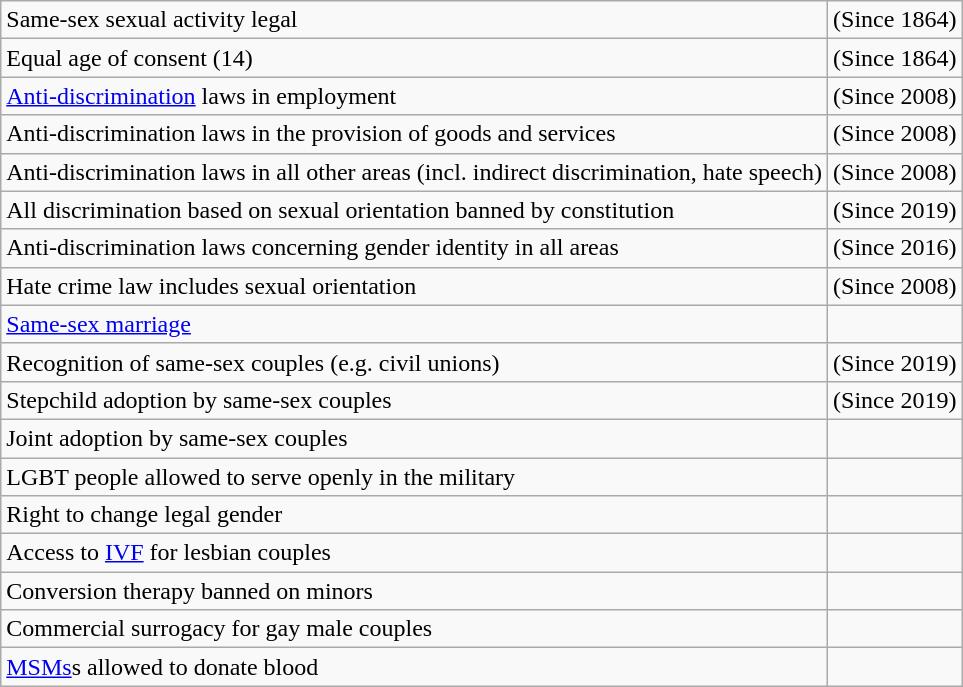<table class="wikitable">
<tr>
<td>Same-sex sexual activity legal</td>
<td> (Since 1864)</td>
</tr>
<tr>
<td>Equal age of consent (14)</td>
<td> (Since 1864)</td>
</tr>
<tr>
<td><a href='#'>Anti-discrimination</a> laws in employment</td>
<td> (Since 2008)</td>
</tr>
<tr>
<td>Anti-discrimination laws in the provision of goods and services</td>
<td> (Since 2008)</td>
</tr>
<tr>
<td>Anti-discrimination laws in all other areas (incl. indirect discrimination, hate speech)</td>
<td> (Since 2008)</td>
</tr>
<tr>
<td>All discrimination based on sexual orientation banned by constitution</td>
<td> (Since 2019)</td>
</tr>
<tr>
<td>Anti-discrimination laws concerning gender identity in all areas</td>
<td> (Since 2016)</td>
</tr>
<tr>
<td>Hate crime law includes sexual orientation</td>
<td> (Since 2008)</td>
</tr>
<tr>
<td><a href='#'>Same-sex marriage</a></td>
<td></td>
</tr>
<tr>
<td>Recognition of same-sex couples (e.g. civil unions)</td>
<td> (Since 2019)</td>
</tr>
<tr>
<td>Stepchild adoption by same-sex couples</td>
<td> (Since 2019)</td>
</tr>
<tr>
<td>Joint adoption by same-sex couples</td>
<td></td>
</tr>
<tr>
<td>LGBT people allowed to serve openly in the military</td>
<td></td>
</tr>
<tr>
<td>Right to change legal gender</td>
<td></td>
</tr>
<tr>
<td>Access to <a href='#'>IVF</a> for lesbian couples</td>
<td></td>
</tr>
<tr>
<td>Conversion therapy banned on minors</td>
<td></td>
</tr>
<tr>
<td>Commercial surrogacy for gay male couples</td>
<td></td>
</tr>
<tr>
<td><a href='#'>MSMs</a>s allowed to donate blood</td>
<td></td>
</tr>
</table>
